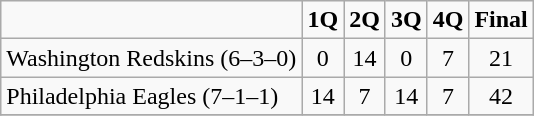<table class="wikitable" 80%>
<tr align=center>
<td></td>
<td><strong>1Q</strong></td>
<td><strong>2Q</strong></td>
<td><strong>3Q</strong></td>
<td><strong>4Q</strong></td>
<td><strong>Final</strong></td>
</tr>
<tr align=center>
<td – align=left>Washington Redskins (6–3–0)</td>
<td>0</td>
<td>14</td>
<td>0</td>
<td>7</td>
<td>21</td>
</tr>
<tr align=center>
<td – align=left>Philadelphia Eagles (7–1–1)</td>
<td>14</td>
<td>7</td>
<td>14</td>
<td>7</td>
<td>42</td>
</tr>
<tr align=center>
</tr>
</table>
